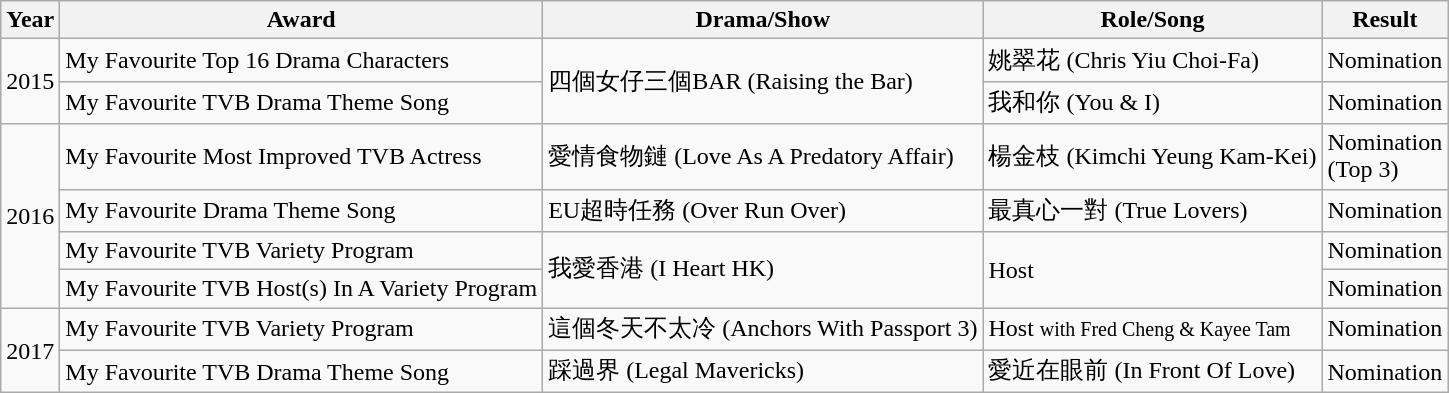<table class="wikitable">
<tr>
<th>Year</th>
<th>Award</th>
<th>Drama/Show</th>
<th>Role/Song</th>
<th>Result</th>
</tr>
<tr>
<td rowspan="2">2015</td>
<td>My Favourite Top 16 Drama Characters</td>
<td rowspan="2">四個女仔三個BAR (Raising the Bar)</td>
<td>姚翠花 (Chris Yiu Choi-Fa)</td>
<td>Nomination</td>
</tr>
<tr>
<td>My Favourite TVB Drama Theme Song</td>
<td>我和你 (You & I)</td>
<td>Nomination</td>
</tr>
<tr>
<td rowspan="4">2016</td>
<td>My Favourite Most Improved TVB Actress</td>
<td>愛情食物鏈 (Love As A Predatory Affair)</td>
<td>楊金枝 (Kimchi Yeung Kam-Kei)</td>
<td>Nomination<br>(Top 3)</td>
</tr>
<tr>
<td>My Favourite Drama Theme Song</td>
<td>EU超時任務 (Over Run Over)</td>
<td>最真心一對 (True Lovers)</td>
<td>Nomination</td>
</tr>
<tr>
<td>My Favourite TVB Variety Program</td>
<td rowspan="2">我愛香港 (I Heart HK)</td>
<td rowspan="2">Host</td>
<td>Nomination</td>
</tr>
<tr>
<td>My Favourite TVB Host(s) In A Variety Program</td>
<td>Nomination</td>
</tr>
<tr>
<td rowspan="2">2017</td>
<td>My Favourite TVB Variety Program</td>
<td>這個冬天不太冷 (Anchors With Passport 3)</td>
<td>Host <small>with Fred Cheng & Kayee Tam</small></td>
<td>Nomination</td>
</tr>
<tr>
<td>My Favourite TVB Drama Theme Song</td>
<td>踩過界 (Legal Mavericks)</td>
<td>愛近在眼前 (In Front Of Love)</td>
<td>Nomination</td>
</tr>
</table>
